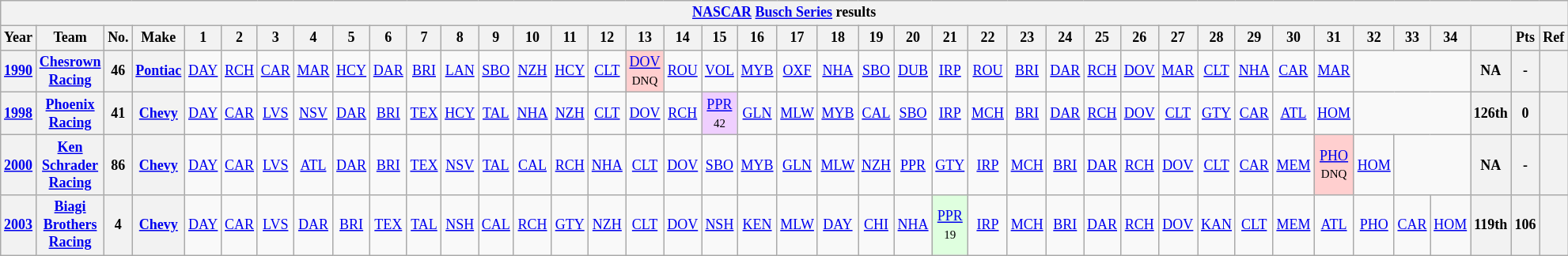<table class="wikitable" style="text-align:center; font-size:75%">
<tr>
<th colspan=42><a href='#'>NASCAR</a> <a href='#'>Busch Series</a> results</th>
</tr>
<tr>
<th>Year</th>
<th>Team</th>
<th>No.</th>
<th>Make</th>
<th>1</th>
<th>2</th>
<th>3</th>
<th>4</th>
<th>5</th>
<th>6</th>
<th>7</th>
<th>8</th>
<th>9</th>
<th>10</th>
<th>11</th>
<th>12</th>
<th>13</th>
<th>14</th>
<th>15</th>
<th>16</th>
<th>17</th>
<th>18</th>
<th>19</th>
<th>20</th>
<th>21</th>
<th>22</th>
<th>23</th>
<th>24</th>
<th>25</th>
<th>26</th>
<th>27</th>
<th>28</th>
<th>29</th>
<th>30</th>
<th>31</th>
<th>32</th>
<th>33</th>
<th>34</th>
<th></th>
<th>Pts</th>
<th>Ref</th>
</tr>
<tr>
<th><a href='#'>1990</a></th>
<th><a href='#'>Chesrown Racing</a></th>
<th>46</th>
<th><a href='#'>Pontiac</a></th>
<td><a href='#'>DAY</a></td>
<td><a href='#'>RCH</a></td>
<td><a href='#'>CAR</a></td>
<td><a href='#'>MAR</a></td>
<td><a href='#'>HCY</a></td>
<td><a href='#'>DAR</a></td>
<td><a href='#'>BRI</a></td>
<td><a href='#'>LAN</a></td>
<td><a href='#'>SBO</a></td>
<td><a href='#'>NZH</a></td>
<td><a href='#'>HCY</a></td>
<td><a href='#'>CLT</a></td>
<td style="background:#FFCFCF;"><a href='#'>DOV</a><br><small>DNQ</small></td>
<td><a href='#'>ROU</a></td>
<td><a href='#'>VOL</a></td>
<td><a href='#'>MYB</a></td>
<td><a href='#'>OXF</a></td>
<td><a href='#'>NHA</a></td>
<td><a href='#'>SBO</a></td>
<td><a href='#'>DUB</a></td>
<td><a href='#'>IRP</a></td>
<td><a href='#'>ROU</a></td>
<td><a href='#'>BRI</a></td>
<td><a href='#'>DAR</a></td>
<td><a href='#'>RCH</a></td>
<td><a href='#'>DOV</a></td>
<td><a href='#'>MAR</a></td>
<td><a href='#'>CLT</a></td>
<td><a href='#'>NHA</a></td>
<td><a href='#'>CAR</a></td>
<td><a href='#'>MAR</a></td>
<td colspan=3></td>
<th>NA</th>
<th>-</th>
<th></th>
</tr>
<tr>
<th><a href='#'>1998</a></th>
<th><a href='#'>Phoenix Racing</a></th>
<th>41</th>
<th><a href='#'>Chevy</a></th>
<td><a href='#'>DAY</a></td>
<td><a href='#'>CAR</a></td>
<td><a href='#'>LVS</a></td>
<td><a href='#'>NSV</a></td>
<td><a href='#'>DAR</a></td>
<td><a href='#'>BRI</a></td>
<td><a href='#'>TEX</a></td>
<td><a href='#'>HCY</a></td>
<td><a href='#'>TAL</a></td>
<td><a href='#'>NHA</a></td>
<td><a href='#'>NZH</a></td>
<td><a href='#'>CLT</a></td>
<td><a href='#'>DOV</a></td>
<td><a href='#'>RCH</a></td>
<td style="background:#EFCFFF;"><a href='#'>PPR</a><br><small>42</small></td>
<td><a href='#'>GLN</a></td>
<td><a href='#'>MLW</a></td>
<td><a href='#'>MYB</a></td>
<td><a href='#'>CAL</a></td>
<td><a href='#'>SBO</a></td>
<td><a href='#'>IRP</a></td>
<td><a href='#'>MCH</a></td>
<td><a href='#'>BRI</a></td>
<td><a href='#'>DAR</a></td>
<td><a href='#'>RCH</a></td>
<td><a href='#'>DOV</a></td>
<td><a href='#'>CLT</a></td>
<td><a href='#'>GTY</a></td>
<td><a href='#'>CAR</a></td>
<td><a href='#'>ATL</a></td>
<td><a href='#'>HOM</a></td>
<td colspan=3></td>
<th>126th</th>
<th>0</th>
<th></th>
</tr>
<tr>
<th><a href='#'>2000</a></th>
<th><a href='#'>Ken Schrader Racing</a></th>
<th>86</th>
<th><a href='#'>Chevy</a></th>
<td><a href='#'>DAY</a></td>
<td><a href='#'>CAR</a></td>
<td><a href='#'>LVS</a></td>
<td><a href='#'>ATL</a></td>
<td><a href='#'>DAR</a></td>
<td><a href='#'>BRI</a></td>
<td><a href='#'>TEX</a></td>
<td><a href='#'>NSV</a></td>
<td><a href='#'>TAL</a></td>
<td><a href='#'>CAL</a></td>
<td><a href='#'>RCH</a></td>
<td><a href='#'>NHA</a></td>
<td><a href='#'>CLT</a></td>
<td><a href='#'>DOV</a></td>
<td><a href='#'>SBO</a></td>
<td><a href='#'>MYB</a></td>
<td><a href='#'>GLN</a></td>
<td><a href='#'>MLW</a></td>
<td><a href='#'>NZH</a></td>
<td><a href='#'>PPR</a></td>
<td><a href='#'>GTY</a></td>
<td><a href='#'>IRP</a></td>
<td><a href='#'>MCH</a></td>
<td><a href='#'>BRI</a></td>
<td><a href='#'>DAR</a></td>
<td><a href='#'>RCH</a></td>
<td><a href='#'>DOV</a></td>
<td><a href='#'>CLT</a></td>
<td><a href='#'>CAR</a></td>
<td><a href='#'>MEM</a></td>
<td style="background:#FFCFCF;"><a href='#'>PHO</a><br><small>DNQ</small></td>
<td><a href='#'>HOM</a></td>
<td colspan=2></td>
<th>NA</th>
<th>-</th>
<th></th>
</tr>
<tr>
<th><a href='#'>2003</a></th>
<th><a href='#'>Biagi Brothers Racing</a></th>
<th>4</th>
<th><a href='#'>Chevy</a></th>
<td><a href='#'>DAY</a></td>
<td><a href='#'>CAR</a></td>
<td><a href='#'>LVS</a></td>
<td><a href='#'>DAR</a></td>
<td><a href='#'>BRI</a></td>
<td><a href='#'>TEX</a></td>
<td><a href='#'>TAL</a></td>
<td><a href='#'>NSH</a></td>
<td><a href='#'>CAL</a></td>
<td><a href='#'>RCH</a></td>
<td><a href='#'>GTY</a></td>
<td><a href='#'>NZH</a></td>
<td><a href='#'>CLT</a></td>
<td><a href='#'>DOV</a></td>
<td><a href='#'>NSH</a></td>
<td><a href='#'>KEN</a></td>
<td><a href='#'>MLW</a></td>
<td><a href='#'>DAY</a></td>
<td><a href='#'>CHI</a></td>
<td><a href='#'>NHA</a></td>
<td style="background:#DFFFDF;"><a href='#'>PPR</a><br><small>19</small></td>
<td><a href='#'>IRP</a></td>
<td><a href='#'>MCH</a></td>
<td><a href='#'>BRI</a></td>
<td><a href='#'>DAR</a></td>
<td><a href='#'>RCH</a></td>
<td><a href='#'>DOV</a></td>
<td><a href='#'>KAN</a></td>
<td><a href='#'>CLT</a></td>
<td><a href='#'>MEM</a></td>
<td><a href='#'>ATL</a></td>
<td><a href='#'>PHO</a></td>
<td><a href='#'>CAR</a></td>
<td><a href='#'>HOM</a></td>
<th>119th</th>
<th>106</th>
<th></th>
</tr>
</table>
